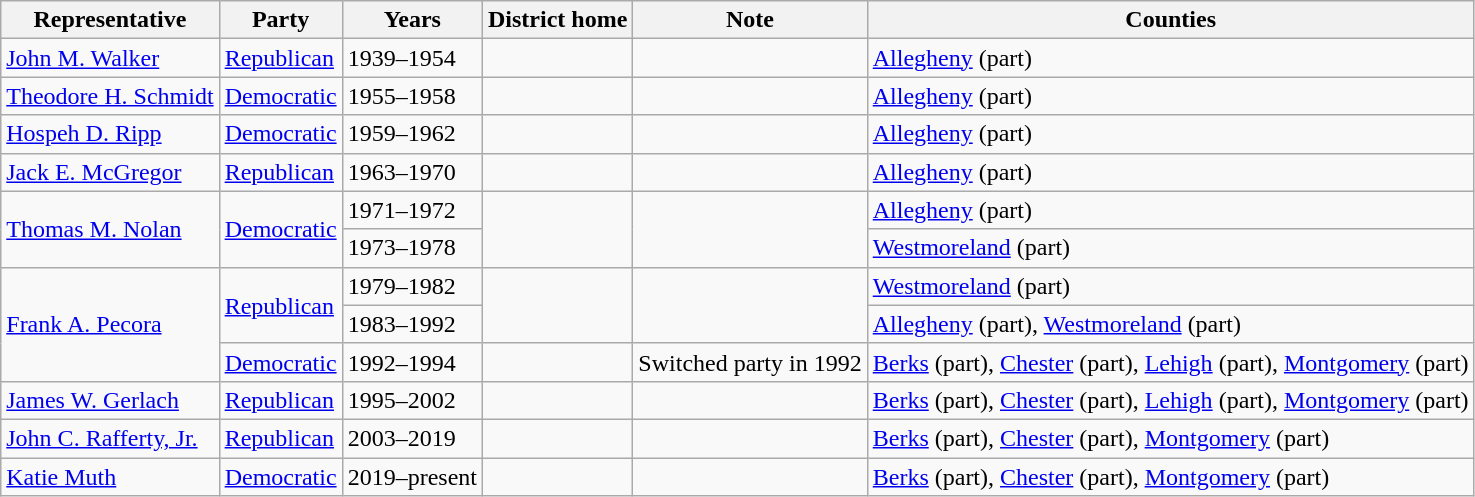<table class=wikitable>
<tr valign=bottom>
<th>Representative</th>
<th>Party</th>
<th>Years</th>
<th>District home</th>
<th>Note</th>
<th>Counties</th>
</tr>
<tr>
<td><a href='#'>John M. Walker</a></td>
<td><a href='#'>Republican</a></td>
<td>1939–1954</td>
<td></td>
<td></td>
<td><a href='#'>Allegheny</a> (part)</td>
</tr>
<tr>
<td><a href='#'>Theodore H. Schmidt</a></td>
<td><a href='#'>Democratic</a></td>
<td>1955–1958</td>
<td></td>
<td></td>
<td><a href='#'>Allegheny</a> (part)</td>
</tr>
<tr>
<td><a href='#'>Hospeh D. Ripp</a></td>
<td><a href='#'>Democratic</a></td>
<td>1959–1962</td>
<td></td>
<td></td>
<td><a href='#'>Allegheny</a> (part)</td>
</tr>
<tr>
<td><a href='#'>Jack E. McGregor</a></td>
<td><a href='#'>Republican</a></td>
<td>1963–1970</td>
<td></td>
<td></td>
<td><a href='#'>Allegheny</a> (part)</td>
</tr>
<tr>
<td rowspan=2><a href='#'>Thomas M. Nolan</a></td>
<td rowspan=2><a href='#'>Democratic</a></td>
<td>1971–1972</td>
<td rowspan=2> </td>
<td rowspan=2> </td>
<td><a href='#'>Allegheny</a> (part)</td>
</tr>
<tr>
<td>1973–1978</td>
<td><a href='#'>Westmoreland</a> (part)</td>
</tr>
<tr>
<td rowspan=3><a href='#'>Frank A. Pecora</a></td>
<td rowspan=2><a href='#'>Republican</a></td>
<td>1979–1982</td>
<td rowspan=2> </td>
<td rowspan=2> </td>
<td><a href='#'>Westmoreland</a> (part)</td>
</tr>
<tr>
<td>1983–1992</td>
<td><a href='#'>Allegheny</a> (part), <a href='#'>Westmoreland</a> (part)</td>
</tr>
<tr>
<td><a href='#'>Democratic</a></td>
<td>1992–1994</td>
<td></td>
<td>Switched party in 1992</td>
<td><a href='#'>Berks</a> (part), <a href='#'>Chester</a> (part), <a href='#'>Lehigh</a> (part), <a href='#'>Montgomery</a> (part)</td>
</tr>
<tr>
<td><a href='#'>James W. Gerlach</a></td>
<td><a href='#'>Republican</a></td>
<td>1995–2002</td>
<td></td>
<td></td>
<td><a href='#'>Berks</a> (part), <a href='#'>Chester</a> (part), <a href='#'>Lehigh</a> (part), <a href='#'>Montgomery</a> (part)</td>
</tr>
<tr>
<td><a href='#'>John C. Rafferty, Jr.</a></td>
<td><a href='#'>Republican</a></td>
<td>2003–2019</td>
<td></td>
<td></td>
<td><a href='#'>Berks</a> (part), <a href='#'>Chester</a> (part), <a href='#'>Montgomery</a> (part)</td>
</tr>
<tr>
<td><a href='#'>Katie Muth</a></td>
<td><a href='#'>Democratic</a></td>
<td>2019–present</td>
<td></td>
<td></td>
<td><a href='#'>Berks</a> (part), <a href='#'>Chester</a> (part), <a href='#'>Montgomery</a> (part)</td>
</tr>
</table>
